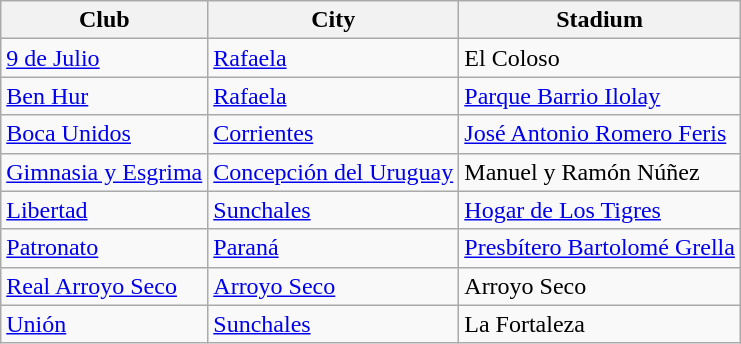<table class="wikitable sortable">
<tr>
<th>Club</th>
<th>City</th>
<th>Stadium</th>
</tr>
<tr>
<td> <a href='#'>9 de Julio</a></td>
<td><a href='#'>Rafaela</a></td>
<td>El Coloso</td>
</tr>
<tr>
<td> <a href='#'>Ben Hur</a></td>
<td><a href='#'>Rafaela</a></td>
<td><a href='#'>Parque Barrio Ilolay</a></td>
</tr>
<tr>
<td> <a href='#'>Boca Unidos</a></td>
<td><a href='#'>Corrientes</a></td>
<td><a href='#'>José Antonio Romero Feris</a></td>
</tr>
<tr>
<td> <a href='#'>Gimnasia y Esgrima</a></td>
<td><a href='#'>Concepción del Uruguay</a></td>
<td>Manuel y Ramón Núñez</td>
</tr>
<tr>
<td> <a href='#'>Libertad</a></td>
<td><a href='#'>Sunchales</a></td>
<td><a href='#'>Hogar de Los Tigres</a></td>
</tr>
<tr>
<td> <a href='#'>Patronato</a></td>
<td><a href='#'>Paraná</a></td>
<td><a href='#'>Presbítero Bartolomé Grella</a></td>
</tr>
<tr>
<td> <a href='#'>Real Arroyo Seco</a></td>
<td><a href='#'>Arroyo Seco</a></td>
<td>Arroyo Seco</td>
</tr>
<tr>
<td> <a href='#'>Unión</a></td>
<td><a href='#'>Sunchales</a></td>
<td>La Fortaleza</td>
</tr>
</table>
